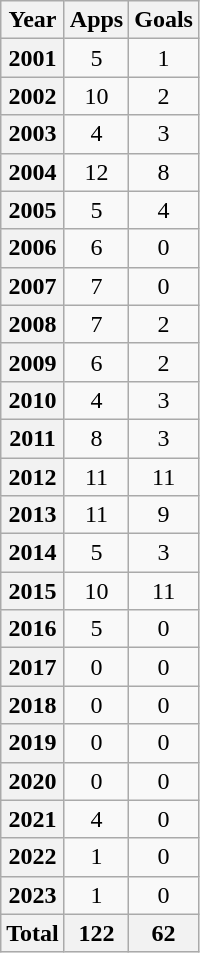<table class="wikitable sortable plainrowheaders" style="text-align: center">
<tr>
<th scope=col>Year</th>
<th scope=col>Apps</th>
<th scope=col>Goals</th>
</tr>
<tr>
<th scope=row style="text-align: center">2001</th>
<td>5</td>
<td>1</td>
</tr>
<tr>
<th scope=row style="text-align: center">2002</th>
<td>10</td>
<td>2</td>
</tr>
<tr>
<th scope=row style="text-align: center">2003</th>
<td>4</td>
<td>3</td>
</tr>
<tr>
<th scope=row style="text-align: center">2004</th>
<td>12</td>
<td>8</td>
</tr>
<tr>
<th scope=row style="text-align: center">2005</th>
<td>5</td>
<td>4</td>
</tr>
<tr>
<th scope=row style="text-align: center">2006</th>
<td>6</td>
<td>0</td>
</tr>
<tr>
<th scope=row style="text-align: center">2007</th>
<td>7</td>
<td>0</td>
</tr>
<tr>
<th scope=row style="text-align: center">2008</th>
<td>7</td>
<td>2</td>
</tr>
<tr>
<th scope=row style="text-align: center">2009</th>
<td>6</td>
<td>2</td>
</tr>
<tr>
<th scope=row style="text-align: center">2010</th>
<td>4</td>
<td>3</td>
</tr>
<tr>
<th scope=row style="text-align: center">2011</th>
<td>8</td>
<td>3</td>
</tr>
<tr>
<th scope=row style="text-align: center">2012</th>
<td>11</td>
<td>11</td>
</tr>
<tr>
<th scope=row style="text-align: center">2013</th>
<td>11</td>
<td>9</td>
</tr>
<tr>
<th scope=row style="text-align: center">2014</th>
<td>5</td>
<td>3</td>
</tr>
<tr>
<th scope=row style="text-align: center">2015</th>
<td>10</td>
<td>11</td>
</tr>
<tr>
<th scope=row style="text-align: center">2016</th>
<td>5</td>
<td>0</td>
</tr>
<tr>
<th scope=row style="text-align: center">2017</th>
<td>0</td>
<td>0</td>
</tr>
<tr>
<th scope=row style="text-align: center">2018</th>
<td>0</td>
<td>0</td>
</tr>
<tr>
<th scope=row style="text-align: center">2019</th>
<td>0</td>
<td>0</td>
</tr>
<tr>
<th scope=row style="text-align: center">2020</th>
<td>0</td>
<td>0</td>
</tr>
<tr>
<th scope=row style="text-align: center">2021</th>
<td>4</td>
<td>0</td>
</tr>
<tr>
<th scope=row style="text-align: center">2022</th>
<td>1</td>
<td>0</td>
</tr>
<tr>
<th scope=row style="text-align: center">2023</th>
<td>1</td>
<td>0</td>
</tr>
<tr class="sortbottom">
<th>Total</th>
<th>122</th>
<th>62</th>
</tr>
</table>
